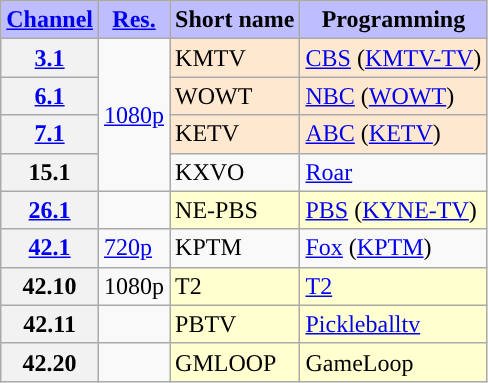<table class="wikitable">
<tr>
<th style="background-color: #bdbdff" scope = "col"><a href='#'>Channel</a></th>
<th style="background-color: #bdbdff" scope = "col"><a href='#'>Res.</a></th>
<th style="background-color: #bdbdff" scope = "col">Short name</th>
<th style="background-color: #bdbdff" scope = "col">Programming</th>
</tr>
<tr>
<th scope = "row"><a href='#'>3.1</a></th>
<td rowspan=4><a href='#'>1080p</a></td>
<td style="background-color:#ffe8d0">KMTV</td>
<td style="background-color:#ffe8d0"><a href='#'>CBS</a> (<a href='#'>KMTV-TV</a>) </td>
</tr>
<tr>
<th scope = "row"><a href='#'>6.1</a></th>
<td style="background-color:#ffe8d0">WOWT</td>
<td style="background-color:#ffe8d0"><a href='#'>NBC</a> (<a href='#'>WOWT</a>) </td>
</tr>
<tr>
<th scope = "row"><a href='#'>7.1</a></th>
<td style="background-color:#ffe8d0">KETV</td>
<td style="background-color:#ffe8d0"><a href='#'>ABC</a> (<a href='#'>KETV</a>) </td>
</tr>
<tr>
<th scope = "row">15.1</th>
<td>KXVO</td>
<td><a href='#'>Roar</a></td>
</tr>
<tr>
<th scope = "row"><a href='#'>26.1</a></th>
<td></td>
<td style="background-color:#ffffd0">NE-PBS</td>
<td style="background-color:#ffffd0"><a href='#'>PBS</a> (<a href='#'>KYNE-TV</a>)</td>
</tr>
<tr>
<th scope = "row"><a href='#'>42.1</a></th>
<td><a href='#'>720p</a></td>
<td>KPTM</td>
<td><a href='#'>Fox</a> (<a href='#'>KPTM</a>)</td>
</tr>
<tr>
<th scope = "row">42.10</th>
<td>1080p</td>
<td style="background-color:#ffffd0">T2</td>
<td style="background-color:#ffffd0"><a href='#'>T2</a></td>
</tr>
<tr>
<th scope = "row">42.11</th>
<td></td>
<td style="background-color:#ffffd0">PBTV</td>
<td style="background-color:#ffffd0"><a href='#'>Pickleballtv</a></td>
</tr>
<tr>
<th scope = "row">42.20</th>
<td></td>
<td style="background-color:#ffffd0">GMLOOP</td>
<td style="background-color:#ffffd0">GameLoop</td>
</tr>
</table>
